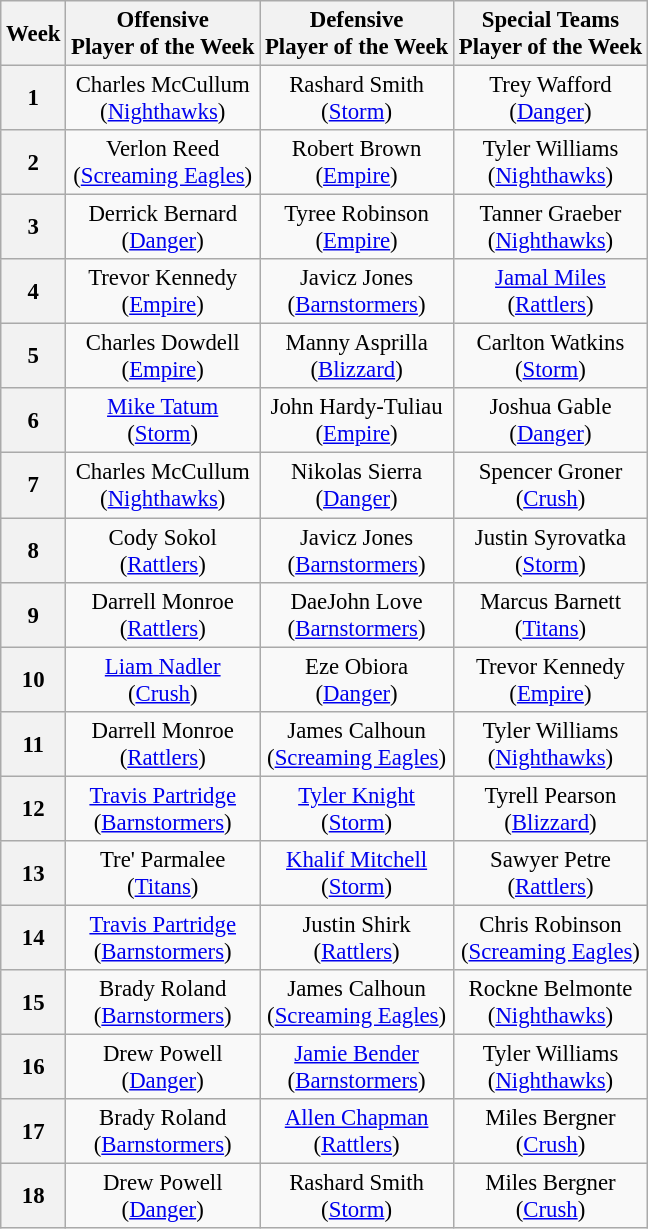<table class="wikitable" style="font-size: 95%; text-align: center;">
<tr>
<th rowspan=1>Week</th>
<th colspan=1>Offensive<br>Player of the Week</th>
<th colspan=1>Defensive<br>Player of the Week</th>
<th colspan=1>Special Teams<br>Player of the Week</th>
</tr>
<tr>
<th>1</th>
<td>Charles McCullum<br>(<a href='#'>Nighthawks</a>)</td>
<td>Rashard Smith<br>(<a href='#'>Storm</a>)</td>
<td>Trey Wafford<br>(<a href='#'>Danger</a>)</td>
</tr>
<tr>
<th>2</th>
<td>Verlon Reed<br>(<a href='#'>Screaming Eagles</a>)</td>
<td>Robert Brown<br>(<a href='#'>Empire</a>)</td>
<td>Tyler Williams<br>(<a href='#'>Nighthawks</a>)</td>
</tr>
<tr>
<th>3</th>
<td>Derrick Bernard<br>(<a href='#'>Danger</a>)</td>
<td>Tyree Robinson<br>(<a href='#'>Empire</a>)</td>
<td>Tanner Graeber<br>(<a href='#'>Nighthawks</a>)</td>
</tr>
<tr>
<th>4</th>
<td>Trevor Kennedy<br>(<a href='#'>Empire</a>)</td>
<td>Javicz Jones<br>(<a href='#'>Barnstormers</a>)</td>
<td><a href='#'>Jamal Miles</a><br>(<a href='#'>Rattlers</a>)</td>
</tr>
<tr>
<th>5</th>
<td>Charles Dowdell<br>(<a href='#'>Empire</a>)</td>
<td>Manny Asprilla<br>(<a href='#'>Blizzard</a>)</td>
<td>Carlton Watkins<br>(<a href='#'>Storm</a>)</td>
</tr>
<tr>
<th>6</th>
<td><a href='#'>Mike Tatum</a><br>(<a href='#'>Storm</a>)</td>
<td>John Hardy-Tuliau<br>(<a href='#'>Empire</a>)</td>
<td>Joshua Gable<br>(<a href='#'>Danger</a>)</td>
</tr>
<tr>
<th>7</th>
<td>Charles McCullum<br>(<a href='#'>Nighthawks</a>)</td>
<td>Nikolas Sierra<br>(<a href='#'>Danger</a>)</td>
<td>Spencer Groner<br>(<a href='#'>Crush</a>)</td>
</tr>
<tr>
<th>8</th>
<td>Cody Sokol<br>(<a href='#'>Rattlers</a>)</td>
<td>Javicz Jones<br>(<a href='#'>Barnstormers</a>)</td>
<td>Justin Syrovatka<br>(<a href='#'>Storm</a>)</td>
</tr>
<tr>
<th>9</th>
<td>Darrell Monroe<br>(<a href='#'>Rattlers</a>)</td>
<td>DaeJohn Love<br>(<a href='#'>Barnstormers</a>)</td>
<td>Marcus Barnett<br>(<a href='#'>Titans</a>)</td>
</tr>
<tr>
<th>10</th>
<td><a href='#'>Liam Nadler</a><br>(<a href='#'>Crush</a>)</td>
<td>Eze Obiora<br>(<a href='#'>Danger</a>)</td>
<td>Trevor Kennedy<br>(<a href='#'>Empire</a>)</td>
</tr>
<tr>
<th>11</th>
<td>Darrell Monroe<br>(<a href='#'>Rattlers</a>)</td>
<td>James Calhoun<br>(<a href='#'>Screaming Eagles</a>)</td>
<td>Tyler Williams<br>(<a href='#'>Nighthawks</a>)</td>
</tr>
<tr>
<th>12</th>
<td><a href='#'>Travis Partridge</a><br>(<a href='#'>Barnstormers</a>)</td>
<td><a href='#'>Tyler Knight</a><br>(<a href='#'>Storm</a>)</td>
<td>Tyrell Pearson<br>(<a href='#'>Blizzard</a>)</td>
</tr>
<tr>
<th>13</th>
<td>Tre' Parmalee<br>(<a href='#'>Titans</a>)</td>
<td><a href='#'>Khalif Mitchell</a><br>(<a href='#'>Storm</a>)</td>
<td>Sawyer Petre<br>(<a href='#'>Rattlers</a>)</td>
</tr>
<tr>
<th>14</th>
<td><a href='#'>Travis Partridge</a><br>(<a href='#'>Barnstormers</a>)</td>
<td>Justin Shirk<br>(<a href='#'>Rattlers</a>)</td>
<td>Chris Robinson<br>(<a href='#'>Screaming Eagles</a>)</td>
</tr>
<tr>
<th>15</th>
<td>Brady Roland<br>(<a href='#'>Barnstormers</a>)</td>
<td>James Calhoun<br>(<a href='#'>Screaming Eagles</a>)</td>
<td>Rockne Belmonte<br>(<a href='#'>Nighthawks</a>)</td>
</tr>
<tr>
<th>16</th>
<td>Drew Powell<br>(<a href='#'>Danger</a>)</td>
<td><a href='#'>Jamie Bender</a><br>(<a href='#'>Barnstormers</a>)</td>
<td>Tyler Williams<br>(<a href='#'>Nighthawks</a>)</td>
</tr>
<tr>
<th>17</th>
<td>Brady Roland<br>(<a href='#'>Barnstormers</a>)</td>
<td><a href='#'>Allen Chapman</a><br>(<a href='#'>Rattlers</a>)</td>
<td>Miles Bergner<br>(<a href='#'>Crush</a>)</td>
</tr>
<tr>
<th>18</th>
<td>Drew Powell<br>(<a href='#'>Danger</a>)</td>
<td>Rashard Smith<br>(<a href='#'>Storm</a>)</td>
<td>Miles Bergner<br>(<a href='#'>Crush</a>)</td>
</tr>
</table>
